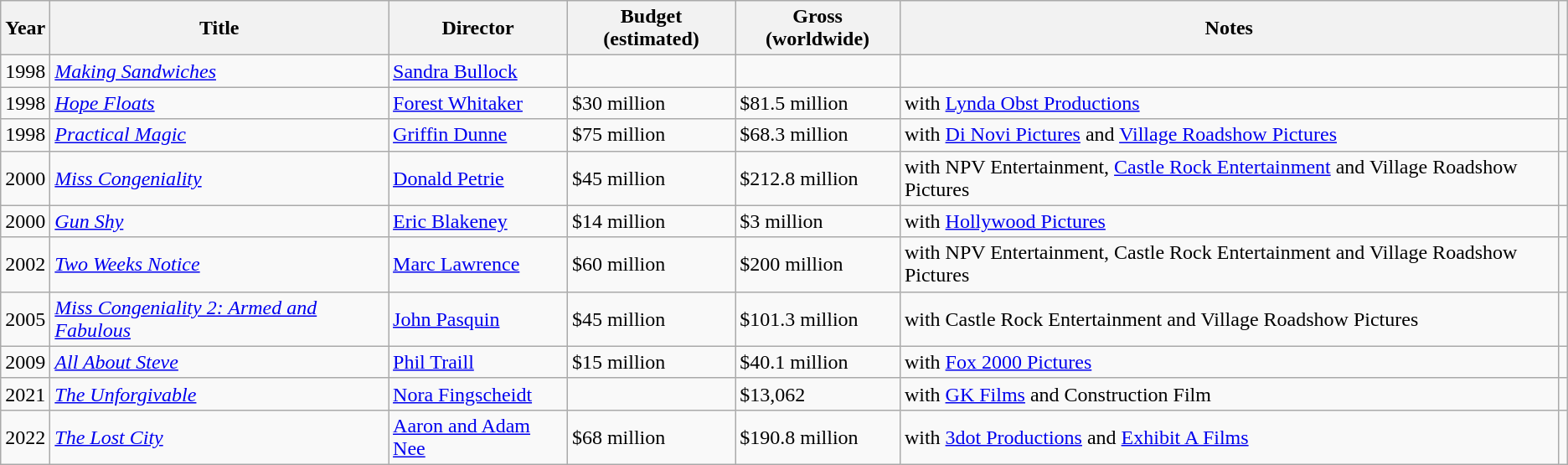<table class="wikitable sortable">
<tr>
<th>Year</th>
<th>Title</th>
<th>Director</th>
<th>Budget (estimated)</th>
<th>Gross (worldwide)</th>
<th class="unsortable">Notes</th>
<th class="unsortable"></th>
</tr>
<tr>
<td>1998</td>
<td><em><a href='#'>Making Sandwiches</a></em></td>
<td><a href='#'>Sandra Bullock</a></td>
<td></td>
<td></td>
<td></td>
<td></td>
</tr>
<tr>
<td>1998</td>
<td><em><a href='#'>Hope Floats</a></em></td>
<td><a href='#'>Forest Whitaker</a></td>
<td>$30 million</td>
<td>$81.5 million</td>
<td>with <a href='#'>Lynda Obst Productions</a></td>
<td></td>
</tr>
<tr>
<td>1998</td>
<td><em><a href='#'>Practical Magic</a></em></td>
<td><a href='#'>Griffin Dunne</a></td>
<td>$75 million</td>
<td>$68.3 million</td>
<td>with <a href='#'>Di Novi Pictures</a> and <a href='#'>Village Roadshow Pictures</a></td>
<td></td>
</tr>
<tr>
<td>2000</td>
<td><em><a href='#'>Miss Congeniality</a></em></td>
<td><a href='#'>Donald Petrie</a></td>
<td>$45 million</td>
<td>$212.8 million</td>
<td>with NPV Entertainment, <a href='#'>Castle Rock Entertainment</a> and Village Roadshow Pictures</td>
<td></td>
</tr>
<tr>
<td>2000</td>
<td><em><a href='#'>Gun Shy</a></em></td>
<td><a href='#'>Eric Blakeney</a></td>
<td>$14 million</td>
<td>$3 million</td>
<td>with <a href='#'>Hollywood Pictures</a></td>
<td></td>
</tr>
<tr>
<td>2002</td>
<td><em><a href='#'>Two Weeks Notice</a></em></td>
<td><a href='#'>Marc Lawrence</a></td>
<td>$60 million</td>
<td>$200 million</td>
<td>with NPV Entertainment, Castle Rock Entertainment and Village Roadshow Pictures</td>
<td></td>
</tr>
<tr>
<td>2005</td>
<td><em><a href='#'>Miss Congeniality 2: Armed and Fabulous</a></em></td>
<td><a href='#'>John Pasquin</a></td>
<td>$45 million</td>
<td>$101.3 million</td>
<td>with Castle Rock Entertainment and Village Roadshow Pictures</td>
<td></td>
</tr>
<tr>
<td>2009</td>
<td><em><a href='#'>All About Steve</a></em></td>
<td><a href='#'>Phil Traill</a></td>
<td>$15 million</td>
<td>$40.1 million</td>
<td>with <a href='#'>Fox 2000 Pictures</a></td>
<td></td>
</tr>
<tr>
<td>2021</td>
<td><em><a href='#'>The Unforgivable</a></em></td>
<td><a href='#'>Nora Fingscheidt</a></td>
<td></td>
<td>$13,062</td>
<td>with <a href='#'>GK Films</a> and Construction Film</td>
<td></td>
</tr>
<tr>
<td>2022</td>
<td><em><a href='#'>The Lost City</a></em></td>
<td><a href='#'>Aaron and Adam Nee</a></td>
<td>$68 million</td>
<td>$190.8 million</td>
<td>with <a href='#'>3dot Productions</a> and <a href='#'>Exhibit A Films</a></td>
<td></td>
</tr>
</table>
